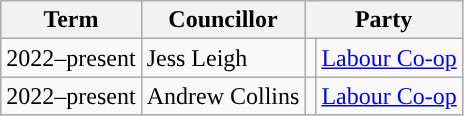<table class="wikitable">
<tr>
<th>Term</th>
<th>Councillor</th>
<th colspan="2">Party</th>
</tr>
<tr>
<td>2022–present</td>
<td>Jess Leigh</td>
<td rowspan="1;" style="background-color: "></td>
<td rowspan="1"><a href='#'>Labour Co-op</a></td>
</tr>
<tr>
<td>2022–present</td>
<td>Andrew Collins</td>
<td rowspan="1;" style="background-color: "></td>
<td rowspan="1"><a href='#'>Labour Co-op</a></td>
</tr>
</table>
